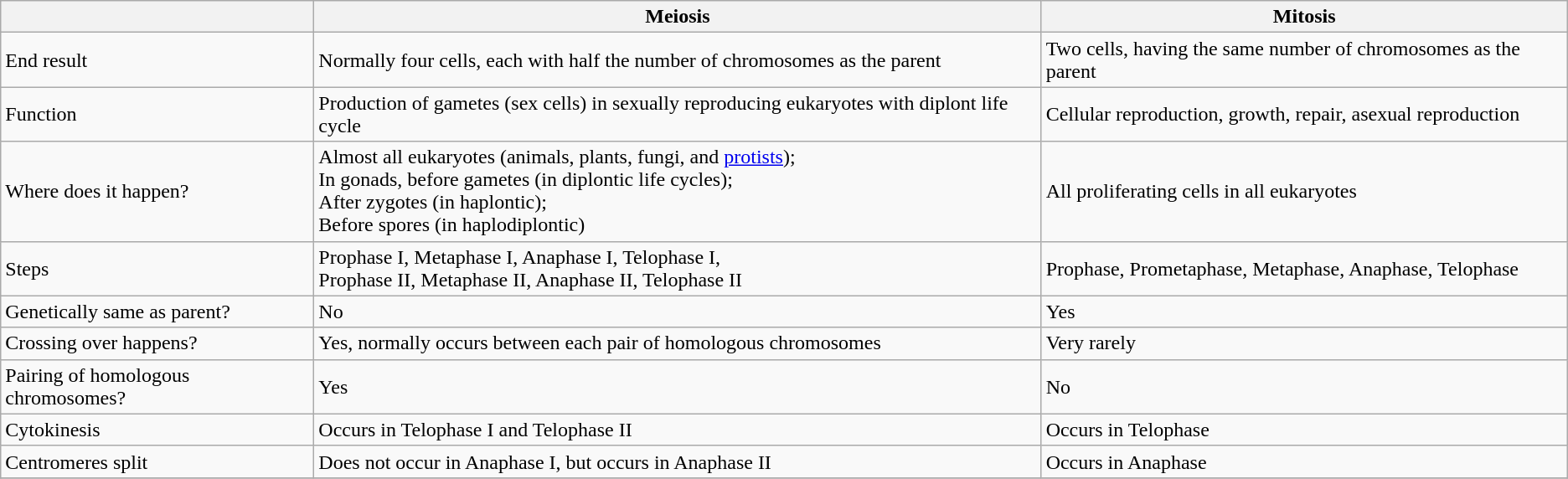<table class="wikitable">
<tr>
<th></th>
<th>Meiosis</th>
<th>Mitosis</th>
</tr>
<tr>
<td>End result</td>
<td>Normally four cells, each with half the number of chromosomes as the parent</td>
<td>Two cells, having the same number of chromosomes as the parent</td>
</tr>
<tr>
<td>Function</td>
<td>Production of gametes (sex cells) in sexually reproducing eukaryotes with diplont life cycle</td>
<td>Cellular reproduction, growth, repair, asexual reproduction</td>
</tr>
<tr>
<td>Where does it happen?</td>
<td>Almost all eukaryotes (animals, plants, fungi, and <a href='#'>protists</a>); <br>In gonads, before gametes (in diplontic life cycles); <br>After zygotes (in haplontic); <br>Before spores (in haplodiplontic)</td>
<td>All proliferating cells in all eukaryotes</td>
</tr>
<tr>
<td>Steps</td>
<td>Prophase I, Metaphase I, Anaphase I, Telophase I, <br>Prophase II, Metaphase II, Anaphase II, Telophase II</td>
<td>Prophase, Prometaphase, Metaphase, Anaphase, Telophase</td>
</tr>
<tr>
<td>Genetically same as parent?</td>
<td>No</td>
<td>Yes</td>
</tr>
<tr>
<td>Crossing over happens?</td>
<td>Yes, normally occurs between each pair of homologous chromosomes</td>
<td>Very rarely</td>
</tr>
<tr>
<td>Pairing of homologous chromosomes?</td>
<td>Yes</td>
<td>No</td>
</tr>
<tr>
<td>Cytokinesis</td>
<td>Occurs in Telophase I and Telophase II</td>
<td>Occurs in Telophase</td>
</tr>
<tr>
<td>Centromeres split</td>
<td>Does not occur in Anaphase I, but occurs in Anaphase II</td>
<td>Occurs in Anaphase</td>
</tr>
<tr>
</tr>
</table>
